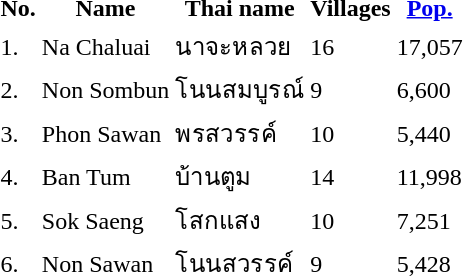<table>
<tr>
<th>No.</th>
<th>Name</th>
<th>Thai name</th>
<th>Villages</th>
<th><a href='#'>Pop.</a></th>
</tr>
<tr>
<td>1.</td>
<td>Na Chaluai</td>
<td>นาจะหลวย</td>
<td>16</td>
<td>17,057</td>
<td></td>
</tr>
<tr>
<td>2.</td>
<td>Non Sombun</td>
<td>โนนสมบูรณ์</td>
<td>9</td>
<td>6,600</td>
<td></td>
</tr>
<tr>
<td>3.</td>
<td>Phon Sawan</td>
<td>พรสวรรค์</td>
<td>10</td>
<td>5,440</td>
<td></td>
</tr>
<tr>
<td>4.</td>
<td>Ban Tum</td>
<td>บ้านตูม</td>
<td>14</td>
<td>11,998</td>
<td></td>
</tr>
<tr>
<td>5.</td>
<td>Sok Saeng</td>
<td>โสกแสง</td>
<td>10</td>
<td>7,251</td>
<td></td>
</tr>
<tr>
<td>6.</td>
<td>Non Sawan</td>
<td>โนนสวรรค์</td>
<td>9</td>
<td>5,428</td>
<td></td>
</tr>
</table>
